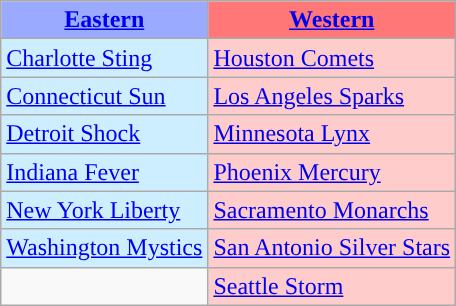<table class="wikitable">
<tr>
<th style="background-color: #9AF;"><a href='#'>Eastern</a></th>
<th style="background-color: #F77;"><a href='#'>Western</a></th>
</tr>
<tr>
<td style="background-color: #CEF;"><a href='#'>Charlotte Sting</a></td>
<td style="background-color: #FCC;"><a href='#'>Houston Comets</a></td>
</tr>
<tr>
<td style="background-color: #CEF;"><a href='#'>Connecticut Sun</a></td>
<td style="background-color: #FCC;"><a href='#'>Los Angeles Sparks</a></td>
</tr>
<tr>
<td style="background-color: #CEF;"><a href='#'>Detroit Shock</a></td>
<td style="background-color: #FCC;"><a href='#'>Minnesota Lynx</a></td>
</tr>
<tr>
<td style="background-color: #CEF;"><a href='#'>Indiana Fever</a></td>
<td style="background-color: #FCC;"><a href='#'>Phoenix Mercury</a></td>
</tr>
<tr>
<td style="background-color: #CEF;"><a href='#'>New York Liberty</a></td>
<td style="background-color: #FCC;"><a href='#'>Sacramento Monarchs</a></td>
</tr>
<tr>
<td style="background-color: #CEF;"><a href='#'>Washington Mystics</a></td>
<td style="background-color: #FCC;"><a href='#'>San Antonio Silver Stars</a></td>
</tr>
<tr>
<td></td>
<td style="background-color: #FCC;"><a href='#'>Seattle Storm</a></td>
</tr>
</table>
